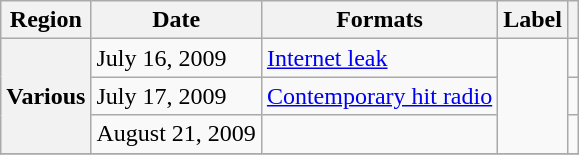<table class="wikitable plainrowheaders">
<tr>
<th scope="col">Region</th>
<th scope="col">Date</th>
<th scope="col">Formats</th>
<th scope="col">Label</th>
<th scope="col"></th>
</tr>
<tr>
<th rowspan="3" scope="row">Various</th>
<td>July 16, 2009</td>
<td><a href='#'>Internet leak</a></td>
<td rowspan="3"></td>
<td align="center"></td>
</tr>
<tr>
<td>July 17, 2009</td>
<td><a href='#'>Contemporary hit radio</a></td>
<td align="center"></td>
</tr>
<tr>
<td rowspan="1">August 21, 2009</td>
<td rowspan="1"></td>
<td align="center"></td>
</tr>
<tr>
</tr>
</table>
